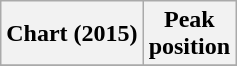<table class="wikitable sortable plainrowheaders" style="text-align:center;">
<tr>
<th scope="col">Chart (2015)</th>
<th scope="col">Peak<br>position</th>
</tr>
<tr>
</tr>
</table>
